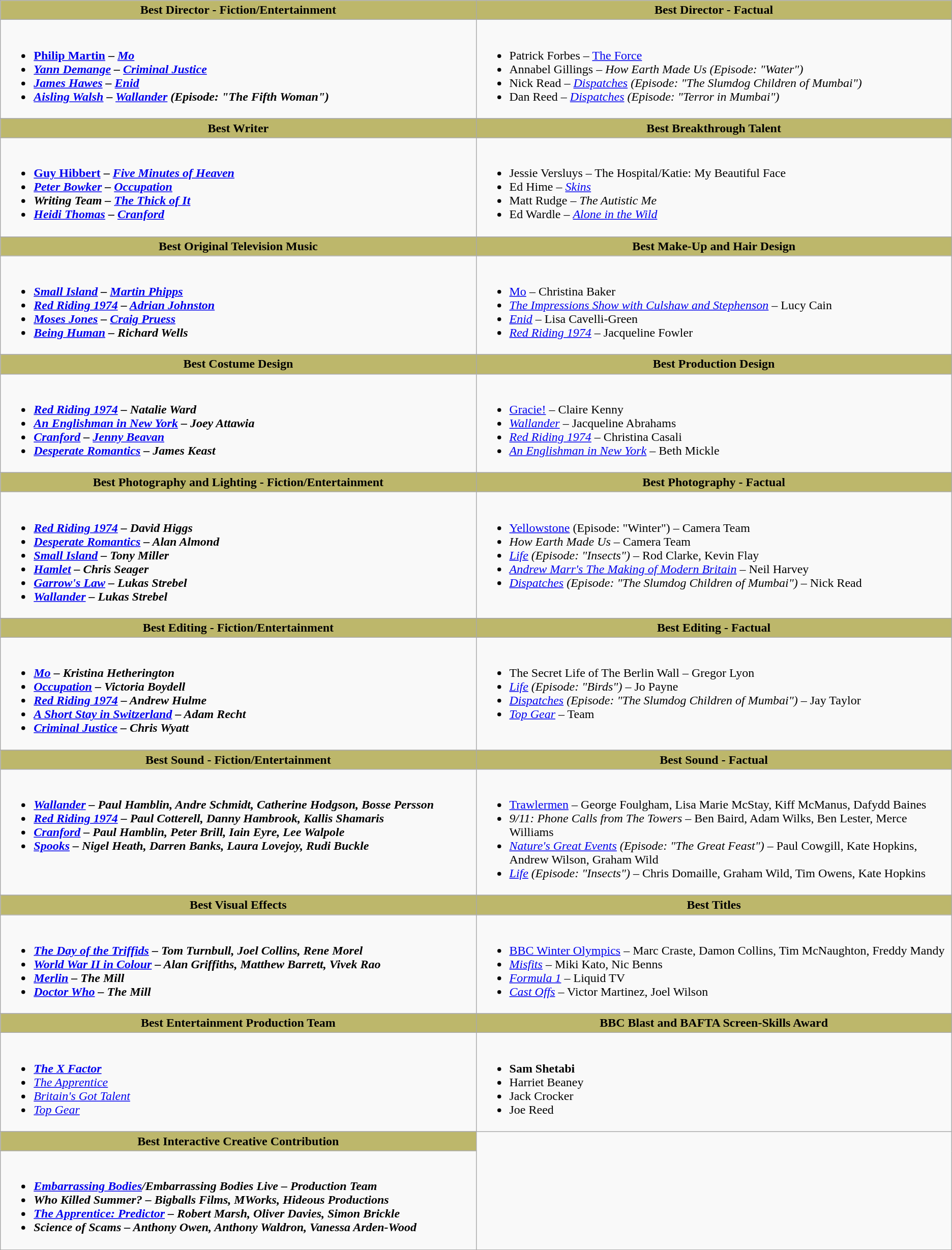<table class="wikitable">
<tr>
<th style="background:#BDB76B; width:50%">Best Director - Fiction/Entertainment</th>
<th style="background:#BDB76B; width:50%">Best Director - Factual</th>
</tr>
<tr>
<td valign="top"><br><ul><li><strong><a href='#'>Philip Martin</a> – <em><a href='#'>Mo</a><strong><em></li><li><a href='#'>Yann Demange</a> – </em><a href='#'>Criminal Justice</a><em></li><li><a href='#'>James Hawes</a> – </em><a href='#'>Enid</a><em></li><li><a href='#'>Aisling Walsh</a> – </em><a href='#'>Wallander</a> (Episode: "The Fifth Woman")<em></li></ul></td>
<td valign="top"><br><ul><li></strong>Patrick Forbes – </em><a href='#'>The Force</a></em></strong></li><li>Annabel Gillings – <em>How Earth Made Us (Episode: "Water")</em></li><li>Nick Read – <em><a href='#'>Dispatches</a> (Episode: "The Slumdog Children of Mumbai")</em></li><li>Dan Reed – <em><a href='#'>Dispatches</a> (Episode: "Terror in Mumbai")</em></li></ul></td>
</tr>
<tr>
</tr>
<tr>
<th style="background:#BDB76B; width:50%">Best Writer</th>
<th style="background:#BDB76B; width:50%">Best Breakthrough Talent</th>
</tr>
<tr>
<td valign="top"><br><ul><li><strong><a href='#'>Guy Hibbert</a> – <em><a href='#'>Five Minutes of Heaven</a><strong><em></li><li><a href='#'>Peter Bowker</a> – </em><a href='#'>Occupation</a><em></li><li>Writing Team – </em><a href='#'>The Thick of It</a><em></li><li><a href='#'>Heidi Thomas</a> – </em><a href='#'>Cranford</a><em></li></ul></td>
<td valign="top"><br><ul><li></strong>Jessie Versluys – </em>The Hospital/Katie: My Beautiful Face</em></strong></li><li>Ed Hime – <em><a href='#'>Skins</a></em></li><li>Matt Rudge – <em>The Autistic Me</em></li><li>Ed Wardle – <em><a href='#'>Alone in the Wild</a></em></li></ul></td>
</tr>
<tr>
</tr>
<tr>
<th style="background:#BDB76B; width:50%">Best Original Television Music</th>
<th style="background:#BDB76B; width:50%">Best Make-Up and Hair Design</th>
</tr>
<tr>
<td valign="top"><br><ul><li><strong><em><a href='#'>Small Island</a><em> – <a href='#'>Martin Phipps</a><strong></li><li></em><a href='#'>Red Riding 1974</a><em> – <a href='#'>Adrian Johnston</a></li><li></em><a href='#'>Moses Jones</a><em> – <a href='#'>Craig Pruess</a></li><li></em><a href='#'>Being Human</a><em> – Richard Wells</li></ul></td>
<td valign="top"><br><ul><li></em></strong><a href='#'>Mo</a></em> – Christina Baker</strong></li><li><em><a href='#'>The Impressions Show with Culshaw and Stephenson</a></em> – Lucy Cain</li><li><em><a href='#'>Enid</a></em> – Lisa Cavelli-Green</li><li><em><a href='#'>Red Riding 1974</a></em> – Jacqueline Fowler</li></ul></td>
</tr>
<tr>
</tr>
<tr>
<th style="background:#BDB76B; width:50%">Best Costume Design</th>
<th style="background:#BDB76B; width:50%">Best Production Design</th>
</tr>
<tr>
<td valign="top"><br><ul><li><strong><em><a href='#'>Red Riding 1974</a><em> – Natalie Ward<strong></li><li></em><a href='#'>An Englishman in New York</a><em> – Joey Attawia</li><li></em><a href='#'>Cranford</a><em> – <a href='#'>Jenny Beavan</a></li><li></em><a href='#'>Desperate Romantics</a><em> – James Keast</li></ul></td>
<td valign="top"><br><ul><li></em></strong><a href='#'>Gracie!</a></em> – Claire Kenny</strong></li><li><em><a href='#'>Wallander</a></em> – Jacqueline Abrahams</li><li><em><a href='#'>Red Riding 1974</a></em> – Christina Casali</li><li><em><a href='#'>An Englishman in New York</a></em> – Beth Mickle</li></ul></td>
</tr>
<tr>
</tr>
<tr>
<th style="background:#BDB76B; width:50%">Best Photography and Lighting - Fiction/Entertainment</th>
<th style="background:#BDB76B; width:50%">Best Photography - Factual</th>
</tr>
<tr>
<td valign="top"><br><ul><li><strong><em><a href='#'>Red Riding 1974</a><em> – David Higgs<strong></li><li></em><a href='#'>Desperate Romantics</a><em> – Alan Almond</li><li></em><a href='#'>Small Island</a><em> – Tony Miller</li><li></em><a href='#'>Hamlet</a><em> – Chris Seager</li><li></em><a href='#'>Garrow's Law</a><em> – Lukas Strebel</li><li></em><a href='#'>Wallander</a><em> – Lukas Strebel</li></ul></td>
<td valign="top"><br><ul><li></em></strong><a href='#'>Yellowstone</a> (Episode: "Winter")</em> – Camera Team</strong></li><li><em>How Earth Made Us</em> – Camera Team</li><li><em><a href='#'>Life</a> (Episode: "Insects")</em> – Rod Clarke, Kevin Flay</li><li><em><a href='#'>Andrew Marr's The Making of Modern Britain</a></em> – Neil Harvey</li><li><em><a href='#'>Dispatches</a> (Episode: "The Slumdog Children of Mumbai")</em> – Nick Read</li></ul></td>
</tr>
<tr>
</tr>
<tr>
<th style="background:#BDB76B; width:50%">Best Editing - Fiction/Entertainment</th>
<th style="background:#BDB76B; width:50%">Best Editing - Factual</th>
</tr>
<tr>
<td valign="top"><br><ul><li><strong><em><a href='#'>Mo</a><em> – Kristina Hetherington<strong></li><li></em><a href='#'>Occupation</a><em> – Victoria Boydell</li><li></em><a href='#'>Red Riding 1974</a><em> – Andrew Hulme</li><li></em><a href='#'>A Short Stay in Switzerland</a><em> – Adam Recht</li><li></em><a href='#'>Criminal Justice</a><em> – Chris Wyatt</li></ul></td>
<td valign="top"><br><ul><li></em></strong>The Secret Life of The Berlin Wall</em> – Gregor Lyon</strong></li><li><em><a href='#'>Life</a> (Episode: "Birds")</em> – Jo Payne</li><li><em><a href='#'>Dispatches</a> (Episode: "The Slumdog Children of Mumbai")</em> – Jay Taylor</li><li><em><a href='#'>Top Gear</a></em> – Team</li></ul></td>
</tr>
<tr>
</tr>
<tr>
<th style="background:#BDB76B; width:50%">Best Sound - Fiction/Entertainment</th>
<th style="background:#BDB76B; width:50%">Best Sound - Factual</th>
</tr>
<tr>
<td valign="top"><br><ul><li><strong><em><a href='#'>Wallander</a><em> – Paul Hamblin, Andre Schmidt, Catherine Hodgson, Bosse Persson<strong></li><li></em><a href='#'>Red Riding 1974</a><em> – Paul Cotterell, Danny Hambrook, Kallis Shamaris</li><li></em><a href='#'>Cranford</a><em> – Paul Hamblin, Peter Brill, Iain Eyre, Lee Walpole</li><li></em><a href='#'>Spooks</a><em> – Nigel Heath, Darren Banks, Laura Lovejoy, Rudi Buckle</li></ul></td>
<td valign="top"><br><ul><li></em></strong><a href='#'>Trawlermen</a></em> – George Foulgham, Lisa Marie McStay, Kiff McManus, Dafydd Baines</strong></li><li><em>9/11: Phone Calls from The Towers</em> – Ben Baird, Adam Wilks, Ben Lester, Merce Williams</li><li><em><a href='#'>Nature's Great Events</a> (Episode: "The Great Feast")</em> – Paul Cowgill, Kate Hopkins, Andrew Wilson, Graham Wild</li><li><em><a href='#'>Life</a> (Episode: "Insects")</em> – Chris Domaille, Graham Wild, Tim Owens, Kate Hopkins</li></ul></td>
</tr>
<tr>
</tr>
<tr>
<th style="background:#BDB76B; width:50%">Best Visual Effects</th>
<th style="background:#BDB76B; width:50%">Best Titles</th>
</tr>
<tr>
<td valign="top"><br><ul><li><strong><em><a href='#'>The Day of the Triffids</a><em> – Tom Turnbull, Joel Collins, Rene Morel<strong></li><li></em><a href='#'>World War II in Colour</a><em> – Alan Griffiths, Matthew Barrett, Vivek Rao</li><li></em><a href='#'>Merlin</a><em> – The Mill</li><li></em><a href='#'>Doctor Who</a><em> – The Mill</li></ul></td>
<td valign="top"><br><ul><li></em></strong><a href='#'>BBC Winter Olympics</a></em> – Marc Craste, Damon Collins, Tim McNaughton, Freddy Mandy</strong></li><li><em><a href='#'>Misfits</a></em> – Miki Kato, Nic Benns</li><li><em><a href='#'>Formula 1</a></em> – Liquid TV</li><li><em><a href='#'>Cast Offs</a></em> – Victor Martinez, Joel Wilson</li></ul></td>
</tr>
<tr>
</tr>
<tr>
<th style="background:#BDB76B; width:50%">Best Entertainment Production Team</th>
<th style="background:#BDB76B; width:50%">BBC Blast and BAFTA Screen-Skills Award</th>
</tr>
<tr>
<td valign="top"><br><ul><li><strong><em><a href='#'>The X Factor</a></em></strong></li><li><em><a href='#'>The Apprentice</a></em></li><li><em><a href='#'>Britain's Got Talent</a></em></li><li><em><a href='#'>Top Gear</a></em></li></ul></td>
<td valign="top"><br><ul><li><strong>Sam Shetabi</strong></li><li>Harriet Beaney</li><li>Jack Crocker</li><li>Joe Reed</li></ul></td>
</tr>
<tr>
</tr>
<tr>
<th style="background:#BDB76B; width:50%">Best Interactive Creative Contribution</th>
</tr>
<tr>
<td valign="top"><br><ul><li><strong><em><a href='#'>Embarrassing Bodies</a>/Embarrassing Bodies Live<em> – Production Team<strong></li><li></em>Who Killed Summer?<em> – Bigballs Films, MWorks, Hideous Productions</li><li></em><a href='#'>The Apprentice: Predictor</a><em> – Robert Marsh, Oliver Davies, Simon Brickle</li><li></em>Science of Scams<em> – Anthony Owen, Anthony Waldron, Vanessa Arden-Wood</li></ul></td>
</tr>
<tr>
</tr>
<tr>
</tr>
</table>
